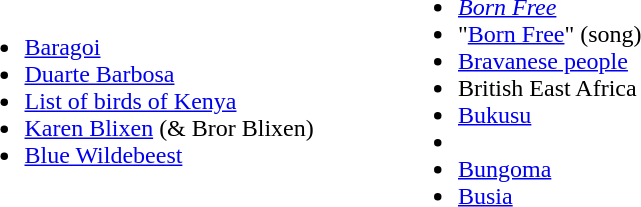<table width="580">
<tr>
<td width="45%"><br><ul><li><a href='#'>Baragoi</a></li><li><a href='#'>Duarte Barbosa</a></li><li><a href='#'>List of birds of Kenya</a></li><li><a href='#'>Karen Blixen</a> (& Bror Blixen)</li><li><a href='#'>Blue Wildebeest</a></li></ul></td>
<td width="45%"><br><ul><li><em><a href='#'>Born Free</a></em></li><li>"<a href='#'>Born Free</a>" (song)</li><li><a href='#'>Bravanese people</a></li><li>British East Africa</li><li><a href='#'>Bukusu</a></li><li></li><li><a href='#'>Bungoma</a></li><li><a href='#'>Busia</a></li></ul></td>
</tr>
</table>
